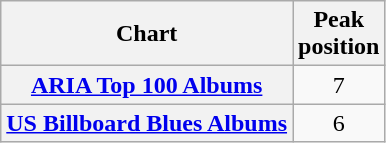<table class="wikitable plainrowheaders" style="text-align:center">
<tr>
<th>Chart</th>
<th>Peak<br>position</th>
</tr>
<tr>
<th scope="row"><a href='#'>ARIA Top 100 Albums</a></th>
<td>7</td>
</tr>
<tr>
<th scope="row"><a href='#'>US Billboard Blues Albums</a></th>
<td>6</td>
</tr>
</table>
